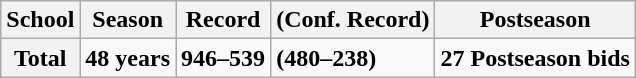<table class="wikitable">
<tr>
<th>School</th>
<th>Season</th>
<th>Record</th>
<th>(Conf. Record)</th>
<th>Postseason</th>
</tr>
<tr>
<th>Total</th>
<td><strong>48 years</strong></td>
<td><strong>946–539</strong></td>
<td><strong>(480–238)</strong></td>
<td><strong>27 Postseason bids</strong></td>
</tr>
</table>
